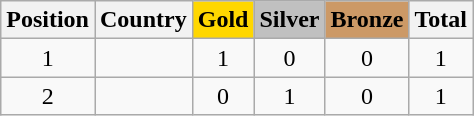<table class=wikitable>
<tr>
<th>Position</th>
<th>Country</th>
<td align=center bgcolor=gold><strong>Gold</strong></td>
<td align=center bgcolor=silver><strong>Silver</strong></td>
<td align=center bgcolor=cc9966><strong>Bronze</strong></td>
<th>Total</th>
</tr>
<tr align=center>
<td>1</td>
<td align=left></td>
<td>1</td>
<td>0</td>
<td>0</td>
<td>1</td>
</tr>
<tr align=center>
<td>2</td>
<td align=left></td>
<td>0</td>
<td>1</td>
<td>0</td>
<td>1</td>
</tr>
</table>
